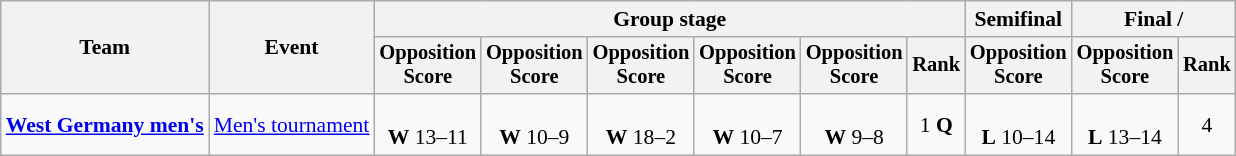<table class="wikitable" style="font-size:90%">
<tr>
<th rowspan=2>Team</th>
<th rowspan=2>Event</th>
<th colspan=6>Group stage</th>
<th>Semifinal</th>
<th colspan=2>Final / </th>
</tr>
<tr style="font-size:95%">
<th>Opposition<br>Score</th>
<th>Opposition<br>Score</th>
<th>Opposition<br>Score</th>
<th>Opposition<br>Score</th>
<th>Opposition<br>Score</th>
<th>Rank</th>
<th>Opposition<br>Score</th>
<th>Opposition<br>Score</th>
<th>Rank</th>
</tr>
<tr align=center>
<td align=left><strong><a href='#'>West Germany men's</a></strong></td>
<td align=left><a href='#'>Men's tournament</a></td>
<td><br><strong>W</strong> 13–11</td>
<td><br><strong>W</strong> 10–9</td>
<td><br><strong>W</strong> 18–2</td>
<td><br><strong>W</strong> 10–7</td>
<td><br><strong>W</strong> 9–8</td>
<td>1 <strong>Q</strong></td>
<td><br><strong>L</strong> 10–14</td>
<td><br><strong>L</strong> 13–14</td>
<td>4</td>
</tr>
</table>
